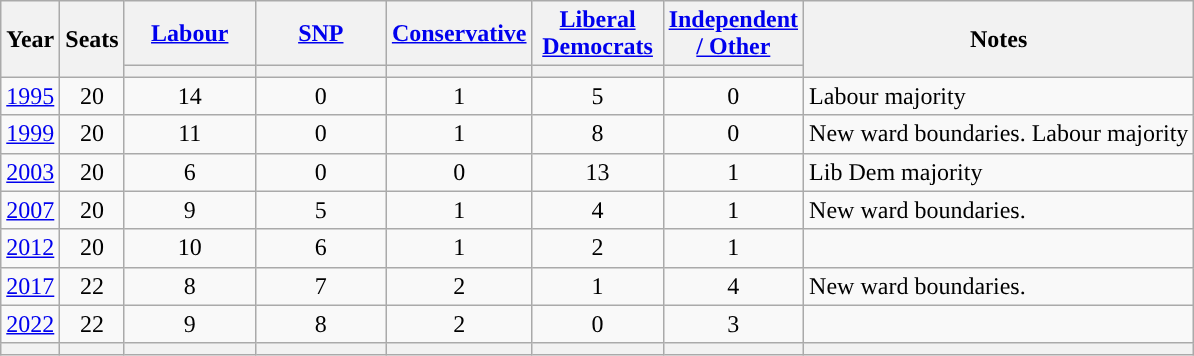<table class="wikitable" style=text-align:center>
<tr>
<th rowspan=2>Year</th>
<th rowspan=2>Seats</th>
<th width="80"><a href='#'>Labour</a></th>
<th width="80"><a href='#'>SNP</a></th>
<th width="80"><a href='#'>Conservative</a></th>
<th width="80"><a href='#'>Liberal Democrats</a></th>
<th width="80"><a href='#'>Independent / Other</a></th>
<th rowspan=2>Notes</th>
</tr>
<tr>
<th style="background-color: "></th>
<th style="background-color: "></th>
<th style="background-color: "></th>
<th style="background-color: "></th>
<th style="background-color: "></th>
</tr>
<tr>
<td><a href='#'>1995</a></td>
<td>20</td>
<td>14</td>
<td>0</td>
<td>1</td>
<td>5</td>
<td>0</td>
<td align=left>Labour majority</td>
</tr>
<tr>
<td><a href='#'>1999</a></td>
<td>20</td>
<td>11</td>
<td>0</td>
<td>1</td>
<td>8</td>
<td>0</td>
<td align=left>New ward boundaries. Labour majority</td>
</tr>
<tr>
<td><a href='#'>2003</a></td>
<td>20</td>
<td>6</td>
<td>0</td>
<td>0</td>
<td>13</td>
<td>1</td>
<td align=left>Lib Dem majority</td>
</tr>
<tr>
<td><a href='#'>2007</a></td>
<td>20</td>
<td>9</td>
<td>5</td>
<td>1</td>
<td>4</td>
<td>1</td>
<td align=left>New ward boundaries.</td>
</tr>
<tr>
<td><a href='#'>2012</a></td>
<td>20</td>
<td>10</td>
<td>6</td>
<td>1</td>
<td>2</td>
<td>1</td>
<td align=left></td>
</tr>
<tr>
<td><a href='#'>2017</a></td>
<td>22</td>
<td>8</td>
<td>7</td>
<td>2</td>
<td>1</td>
<td>4</td>
<td align=left>New ward boundaries.</td>
</tr>
<tr>
<td><a href='#'>2022</a></td>
<td>22</td>
<td>9</td>
<td>8</td>
<td>2</td>
<td>0</td>
<td>3</td>
<td align=left></td>
</tr>
<tr>
<th></th>
<th></th>
<th style="background-color: "></th>
<th style="background-color: "></th>
<th style="background-color: "></th>
<th style="background-color: "></th>
<th style="background-color: "></th>
<th></th>
</tr>
</table>
